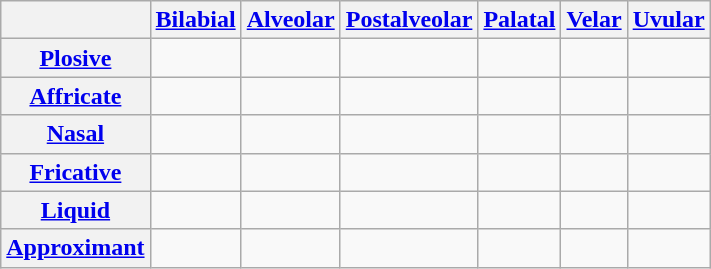<table class="wikitable">
<tr>
<th></th>
<th><a href='#'>Bilabial</a></th>
<th><a href='#'>Alveolar</a></th>
<th><a href='#'>Postalveolar</a></th>
<th><a href='#'>Palatal</a></th>
<th><a href='#'>Velar</a></th>
<th><a href='#'>Uvular</a></th>
</tr>
<tr>
<th><strong><a href='#'>Plosive</a></strong></th>
<td align=center>  </td>
<td align=center>  </td>
<td> </td>
<td> </td>
<td align=center>  </td>
<td> </td>
</tr>
<tr>
<th><strong><a href='#'>Affricate</a></strong></th>
<td> </td>
<td align=center>  </td>
<td align=center>  </td>
<td> </td>
<td> </td>
<td> </td>
</tr>
<tr>
<th><strong><a href='#'>Nasal</a></strong></th>
<td align=center></td>
<td align=center></td>
<td> </td>
<td> </td>
<td> </td>
<td align=center></td>
</tr>
<tr>
<th><strong><a href='#'>Fricative</a></strong></th>
<td align=center></td>
<td align=center>  </td>
<td align=center>  </td>
<td> </td>
<td> </td>
<td> </td>
</tr>
<tr>
<th><strong><a href='#'>Liquid</a></strong></th>
<td> </td>
<td> </td>
<td align=center></td>
<td> </td>
<td> </td>
<td> </td>
</tr>
<tr>
<th><strong><a href='#'>Approximant</a></strong></th>
<td> </td>
<td> </td>
<td> </td>
<td align=center></td>
<td align=center></td>
<td> </td>
</tr>
</table>
